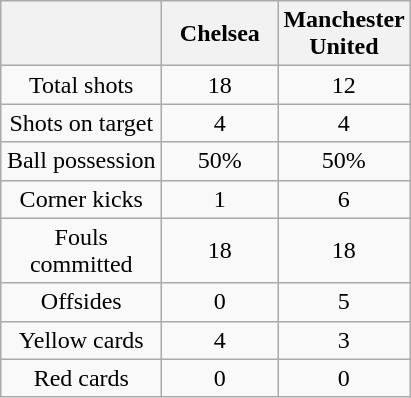<table class="wikitable" style="text-align:center">
<tr>
<th width=100></th>
<th width=70>Chelsea</th>
<th width=70>Manchester United</th>
</tr>
<tr>
<td>Total shots</td>
<td>18</td>
<td>12</td>
</tr>
<tr>
<td>Shots on target</td>
<td>4</td>
<td>4</td>
</tr>
<tr>
<td>Ball possession</td>
<td>50%</td>
<td>50%</td>
</tr>
<tr>
<td>Corner kicks</td>
<td>1</td>
<td>6</td>
</tr>
<tr>
<td>Fouls committed</td>
<td>18</td>
<td>18</td>
</tr>
<tr>
<td>Offsides</td>
<td>0</td>
<td>5</td>
</tr>
<tr>
<td>Yellow cards</td>
<td>4</td>
<td>3</td>
</tr>
<tr>
<td>Red cards</td>
<td>0</td>
<td>0</td>
</tr>
</table>
